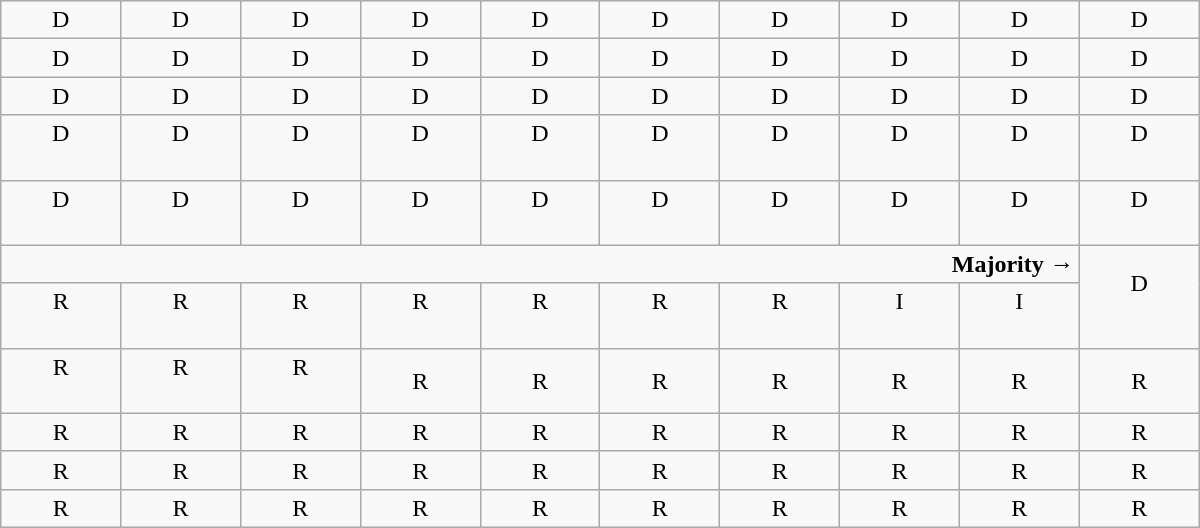<table class="wikitable" style="text-align:center; width:800px">
<tr>
<td width=50px >D</td>
<td width=50px >D</td>
<td width=50px >D</td>
<td width=50px >D</td>
<td width=50px >D</td>
<td width=50px >D</td>
<td width=50px >D</td>
<td width=50px >D</td>
<td width=50px >D</td>
<td width=50px >D</td>
</tr>
<tr>
<td>D</td>
<td>D</td>
<td>D</td>
<td>D</td>
<td>D</td>
<td>D</td>
<td>D</td>
<td>D</td>
<td>D</td>
<td>D</td>
</tr>
<tr>
<td>D</td>
<td>D</td>
<td>D</td>
<td>D</td>
<td>D</td>
<td>D</td>
<td>D</td>
<td>D</td>
<td>D</td>
<td>D</td>
</tr>
<tr>
<td>D<br><br></td>
<td>D<br><br></td>
<td>D<br><br></td>
<td>D<br><br></td>
<td>D<br><br></td>
<td>D<br><br></td>
<td>D<br><br></td>
<td>D<br><br></td>
<td>D<br><br></td>
<td>D<br><br></td>
</tr>
<tr>
<td>D<br><br></td>
<td>D<br><br></td>
<td>D<br><br></td>
<td>D<br><br></td>
<td>D<br><br></td>
<td>D<br><br></td>
<td>D<br><br></td>
<td>D<br><br></td>
<td>D<br><br></td>
<td>D<br><br></td>
</tr>
<tr>
<td colspan=9 style="text-align:right"><strong>Majority →</strong></td>
<td rowspan=2 >D<br><br></td>
</tr>
<tr>
<td>R<br><br></td>
<td>R<br><br></td>
<td>R<br><br></td>
<td>R<br><br></td>
<td>R<br><br></td>
<td>R<br><br></td>
<td>R<br><br></td>
<td>I<br><br></td>
<td>I<br><br></td>
</tr>
<tr>
<td>R<br><br></td>
<td>R<br><br></td>
<td>R<br><br></td>
<td>R</td>
<td>R</td>
<td>R</td>
<td>R</td>
<td>R</td>
<td>R</td>
<td>R</td>
</tr>
<tr>
<td>R</td>
<td>R</td>
<td>R</td>
<td>R</td>
<td>R</td>
<td>R</td>
<td>R</td>
<td>R</td>
<td>R</td>
<td>R</td>
</tr>
<tr>
<td>R</td>
<td>R</td>
<td>R</td>
<td>R</td>
<td>R</td>
<td>R</td>
<td>R</td>
<td>R</td>
<td>R</td>
<td>R</td>
</tr>
<tr>
<td>R</td>
<td>R</td>
<td>R</td>
<td>R</td>
<td>R</td>
<td>R</td>
<td>R</td>
<td>R</td>
<td>R</td>
<td>R</td>
</tr>
</table>
